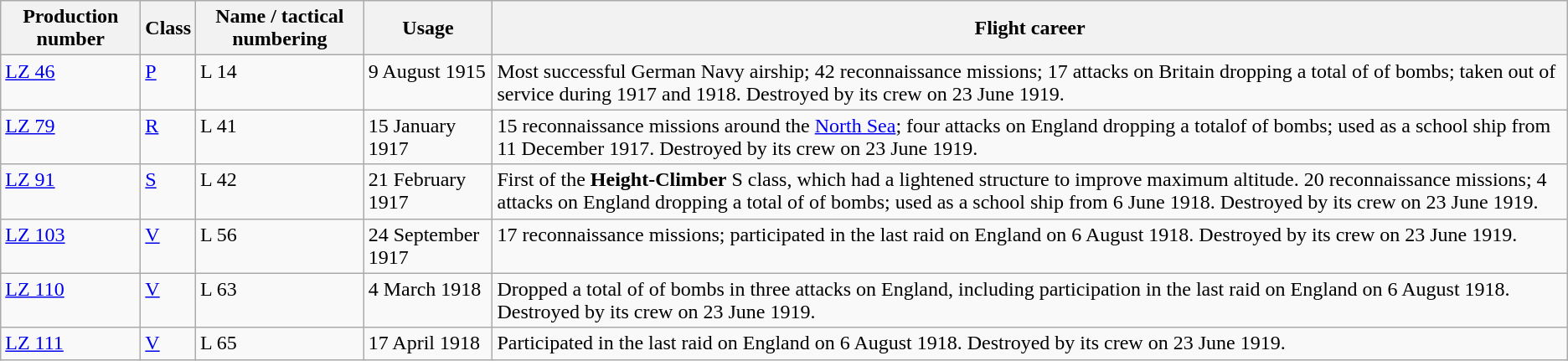<table class="wikitable" width="auto">
<tr>
<th>Production number</th>
<th>Class</th>
<th>Name / tactical numbering</th>
<th>Usage</th>
<th>Flight career</th>
</tr>
<tr valign="top" id="LZ 1">
<td><div><a href='#'>LZ 46</a></div></td>
<td><a href='#'>P</a></td>
<td>L 14</td>
<td>9 August 1915</td>
<td>Most successful German Navy airship; 42 reconnaissance missions; 17 attacks on Britain dropping a total of  of bombs; taken out of service during 1917 and 1918. Destroyed by its crew on 23 June 1919.</td>
</tr>
<tr valign="top">
<td><div><a href='#'>LZ 79</a></div></td>
<td><a href='#'>R</a></td>
<td>L 41</td>
<td>15 January 1917</td>
<td>15 reconnaissance missions around the <a href='#'>North Sea</a>; four attacks on England dropping a totalof of bombs; used as a school ship from 11 December 1917. Destroyed by its crew on 23 June 1919.</td>
</tr>
<tr valign="top">
<td><div><a href='#'>LZ 91</a></div></td>
<td><a href='#'>S</a></td>
<td>L 42</td>
<td>21 February 1917</td>
<td>First of the <strong>Height-Climber</strong> S class, which had a lightened structure to improve maximum altitude. 20 reconnaissance missions; 4 attacks on England dropping a total of  of bombs; used as a school ship from 6 June 1918. Destroyed by its crew on 23 June 1919.</td>
</tr>
<tr valign="top">
<td><div><a href='#'>LZ 103</a></div></td>
<td><a href='#'>V</a></td>
<td>L 56</td>
<td>24 September 1917</td>
<td>17 reconnaissance missions; participated in the last raid on England on 6 August 1918. Destroyed by its crew on 23 June 1919.</td>
</tr>
<tr valign="top">
<td><div><a href='#'>LZ 110</a></div></td>
<td><a href='#'>V</a></td>
<td>L 63</td>
<td>4 March 1918</td>
<td>Dropped a total of  of bombs in three attacks on England, including participation in the last raid on England on 6 August 1918. Destroyed by its crew on 23 June 1919.</td>
</tr>
<tr valign="top">
<td><div><a href='#'>LZ 111</a></div></td>
<td><a href='#'>V</a></td>
<td>L 65</td>
<td>17 April 1918</td>
<td>Participated in the last raid on England on 6 August 1918. Destroyed by its crew on 23 June 1919.</td>
</tr>
</table>
